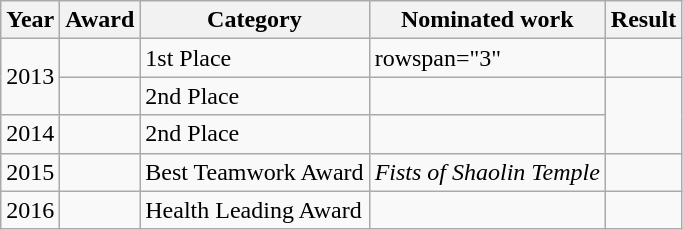<table class="wikitable">
<tr>
<th scope="col">Year</th>
<th>Award</th>
<th scope="col">Category</th>
<th>Nominated work</th>
<th scope="col">Result</th>
</tr>
<tr>
<td rowspan="2">2013</td>
<td></td>
<td>1st Place</td>
<td>rowspan="3" </td>
<td></td>
</tr>
<tr>
<td></td>
<td>2nd Place</td>
<td></td>
</tr>
<tr>
<td>2014</td>
<td></td>
<td>2nd Place</td>
<td></td>
</tr>
<tr>
<td>2015</td>
<td></td>
<td>Best Teamwork Award</td>
<td style="text-align:center"><em>Fists of Shaolin Temple</em></td>
<td></td>
</tr>
<tr>
<td>2016</td>
<td></td>
<td>Health Leading Award</td>
<td></td>
<td></td>
</tr>
</table>
